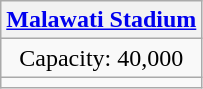<table class="wikitable" style="text-align:center">
<tr>
<th><a href='#'>Malawati Stadium</a></th>
</tr>
<tr>
<td>Capacity: 40,000</td>
</tr>
<tr>
<td></td>
</tr>
</table>
